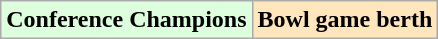<table class="wikitable">
<tr>
<td bgcolor="#ddffdd"><strong>Conference Champions</strong></td>
<td bgcolor="#ffe6bd"><strong>Bowl game berth</strong></td>
</tr>
</table>
